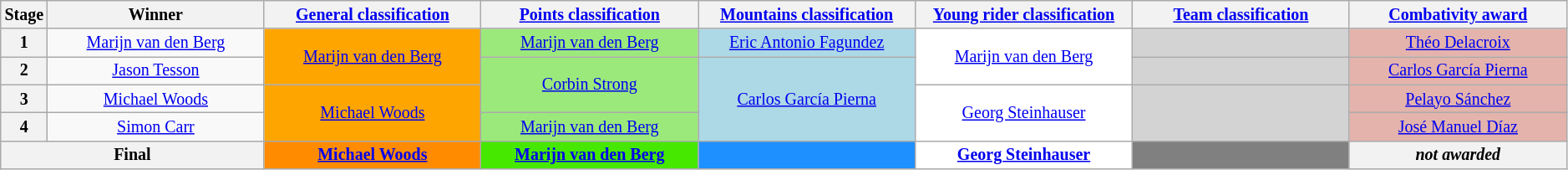<table class="wikitable" style="text-align: center; font-size: smaller;">
<tr>
<th style="width:2%;">Stage</th>
<th style="width:14%;">Winner</th>
<th style="width:14%;"><a href='#'>General classification</a><br></th>
<th style="width:14%;"><a href='#'>Points classification</a><br></th>
<th style="width:14%;"><a href='#'>Mountains classification</a><br></th>
<th style="width:14%;"><a href='#'>Young rider classification</a><br></th>
<th style="width:14%;"><a href='#'>Team classification</a></th>
<th style="width:14%;"><a href='#'>Combativity award</a></th>
</tr>
<tr>
<th>1</th>
<td><a href='#'>Marijn van den Berg</a></td>
<td style="background:#FFA500;" rowspan=2><a href='#'>Marijn van den Berg</a></td>
<td style="background:#9CE97B;"><a href='#'>Marijn van den Berg</a></td>
<td style="background:lightblue;"><a href='#'>Eric Antonio Fagundez</a></td>
<td style="background:white;" rowspan=2><a href='#'>Marijn van den Berg</a></td>
<td style="background:lightgrey;"></td>
<td style="background:#E4B3AB;"><a href='#'>Théo Delacroix</a></td>
</tr>
<tr>
<th>2</th>
<td><a href='#'>Jason Tesson</a></td>
<td style="background:#9CE97B;" rowspan=2><a href='#'>Corbin Strong</a></td>
<td style="background:lightblue;" rowspan=3><a href='#'>Carlos García Pierna</a></td>
<td style="background:lightgrey;"></td>
<td style="background:#E4B3AB;"><a href='#'>Carlos García Pierna</a></td>
</tr>
<tr>
<th>3</th>
<td><a href='#'>Michael Woods</a></td>
<td style="background:#FFA500;" rowspan=2><a href='#'>Michael Woods</a></td>
<td style="background:white;" rowspan=2><a href='#'>Georg Steinhauser</a></td>
<td style="background:lightgrey;" rowspan=2></td>
<td style="background:#E4B3AB;"><a href='#'>Pelayo Sánchez</a></td>
</tr>
<tr>
<th>4</th>
<td><a href='#'>Simon Carr</a></td>
<td style="background:#9CE97B;"><a href='#'>Marijn van den Berg</a></td>
<td style="background:#E4B3AB;"><a href='#'>José Manuel Díaz</a></td>
</tr>
<tr>
<th colspan="2">Final</th>
<th style="background:#FF8C00;"><a href='#'>Michael Woods</a></th>
<th style="background:#46E800;"><a href='#'>Marijn van den Berg</a></th>
<th style="background:dodgerblue;"></th>
<th style="background:white"><a href='#'>Georg Steinhauser</a></th>
<th style="background:grey;"></th>
<th><em>not awarded</em></th>
</tr>
</table>
